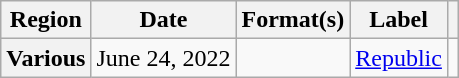<table class="wikitable plainrowheaders">
<tr>
<th scope="col">Region</th>
<th>Date</th>
<th>Format(s)</th>
<th>Label</th>
<th></th>
</tr>
<tr>
<th scope="row">Various</th>
<td rowspan="2">June 24, 2022</td>
<td></td>
<td rowspan="2"><a href='#'>Republic</a></td>
<td style="text-align:center"></td>
</tr>
</table>
